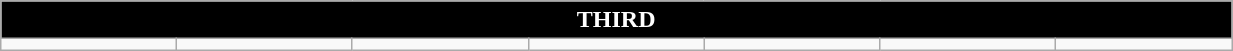<table class="wikitable collapsible collapsed" style="width:65%">
<tr>
<th colspan=7 ! style="color:white; background:black">THIRD</th>
</tr>
<tr>
<td></td>
<td></td>
<td></td>
<td></td>
<td></td>
<td></td>
<td></td>
</tr>
</table>
